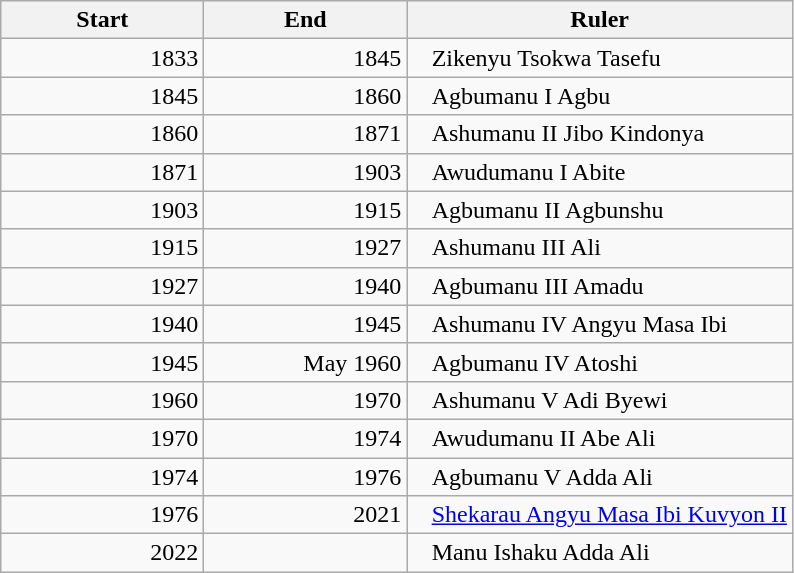<table class=wikitable style="text-align:right;">
<tr>
<th style="width:8em;">Start</th>
<th style="width:8em;">End</th>
<th>Ruler</th>
</tr>
<tr>
<td>1833</td>
<td>1845</td>
<td style="text-align:left;padding-left:1em;">Zikenyu Tsokwa Tasefu</td>
</tr>
<tr>
<td>1845</td>
<td>1860</td>
<td style="text-align:left;padding-left:1em;">Agbumanu I Agbu</td>
</tr>
<tr>
<td>1860</td>
<td>1871</td>
<td style="text-align:left;padding-left:1em;">Ashumanu II Jibo Kindonya</td>
</tr>
<tr>
<td>1871</td>
<td>1903</td>
<td style="text-align:left;padding-left:1em;">Awudumanu I Abite</td>
</tr>
<tr>
<td>1903</td>
<td>1915</td>
<td style="text-align:left;padding-left:1em;">Agbumanu II Agbunshu</td>
</tr>
<tr>
<td>1915</td>
<td>1927</td>
<td style="text-align:left;padding-left:1em;">Ashumanu III Ali</td>
</tr>
<tr>
<td>1927</td>
<td>1940</td>
<td style="text-align:left;padding-left:1em;">Agbumanu III Amadu</td>
</tr>
<tr>
<td>1940</td>
<td>1945</td>
<td style="text-align:left;padding-left:1em;">Ashumanu IV Angyu Masa Ibi</td>
</tr>
<tr>
<td>1945</td>
<td>May 1960</td>
<td style="text-align:left;padding-left:1em;">Agbumanu IV Atoshi</td>
</tr>
<tr>
<td>1960</td>
<td>1970</td>
<td style="text-align:left;padding-left:1em;">Ashumanu V Adi Byewi</td>
</tr>
<tr>
<td>1970</td>
<td>1974</td>
<td style="text-align:left;padding-left:1em;">Awudumanu II Abe Ali</td>
</tr>
<tr>
<td>1974</td>
<td>1976</td>
<td style="text-align:left;padding-left:1em;">Agbumanu V Adda Ali</td>
</tr>
<tr>
<td>1976</td>
<td>2021</td>
<td style="text-align:left;padding-left:1em;"><a href='#'>Shekarau Angyu Masa Ibi Kuvyon II</a></td>
</tr>
<tr>
<td>2022</td>
<td></td>
<td style="text-align:left;padding-left:1em;">Manu Ishaku Adda Ali</td>
</tr>
</table>
